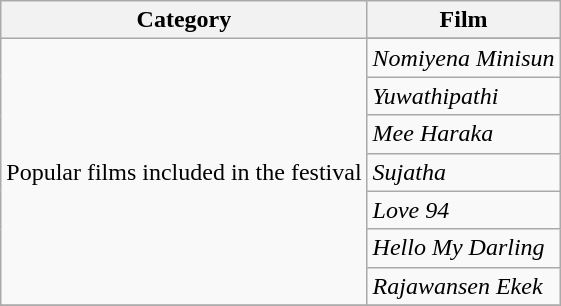<table class="wikitable plainrowheaders sortable">
<tr>
<th scope="col">Category</th>
<th scope="col">Film</th>
</tr>
<tr>
<td rowspan=8>Popular films included in the festival</td>
</tr>
<tr>
<td><em>Nomiyena Minisun</em></td>
</tr>
<tr>
<td><em>Yuwathipathi</em></td>
</tr>
<tr>
<td><em>Mee Haraka</em></td>
</tr>
<tr>
<td><em>Sujatha</em></td>
</tr>
<tr>
<td><em>Love 94</em></td>
</tr>
<tr>
<td><em>Hello My Darling</em></td>
</tr>
<tr>
<td><em>Rajawansen Ekek</em></td>
</tr>
<tr>
</tr>
</table>
